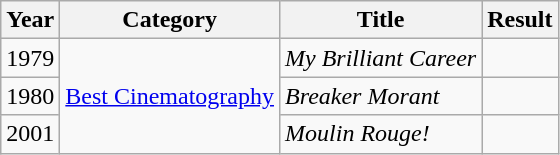<table class="wikitable">
<tr>
<th>Year</th>
<th>Category</th>
<th>Title</th>
<th>Result</th>
</tr>
<tr>
<td>1979</td>
<td rowspan=3><a href='#'>Best Cinematography</a></td>
<td><em>My Brilliant Career</em></td>
<td></td>
</tr>
<tr>
<td>1980</td>
<td><em>Breaker Morant</em></td>
<td></td>
</tr>
<tr>
<td>2001</td>
<td><em>Moulin Rouge!</em></td>
<td></td>
</tr>
</table>
